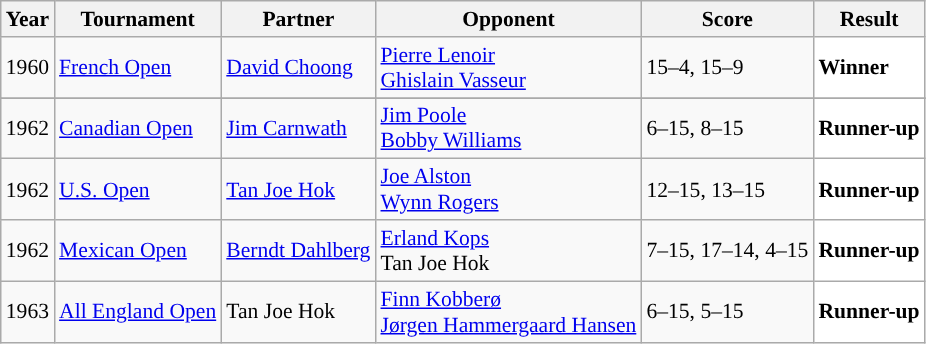<table class="sortable wikitable" style="font-size: 90%;">
<tr>
<th>Year</th>
<th>Tournament</th>
<th>Partner</th>
<th>Opponent</th>
<th>Score</th>
<th>Result</th>
</tr>
<tr>
<td align="center">1960</td>
<td align="left"><a href='#'>French Open</a></td>
<td align="left"> <a href='#'>David Choong</a></td>
<td align="left"> <a href='#'>Pierre Lenoir</a><br> <a href='#'>Ghislain Vasseur</a></td>
<td align="left">15–4, 15–9</td>
<td style="text-align:left; background:white"> <strong>Winner</strong></td>
</tr>
<tr>
</tr>
<tr>
<td align="center">1962</td>
<td align="left"><a href='#'>Canadian Open</a></td>
<td align="left"> <a href='#'>Jim Carnwath</a></td>
<td align="left"> <a href='#'>Jim Poole</a><br> <a href='#'>Bobby Williams</a></td>
<td align="left">6–15, 8–15</td>
<td style="text-align:left; background:white"> <strong>Runner-up</strong></td>
</tr>
<tr>
<td align="center">1962</td>
<td align="left"><a href='#'>U.S. Open</a></td>
<td align="left"> <a href='#'>Tan Joe Hok</a></td>
<td align="left"> <a href='#'>Joe Alston</a><br> <a href='#'>Wynn Rogers</a></td>
<td align= "left">12–15, 13–15</td>
<td style="text-align:left; background:white"> <strong>Runner-up</strong></td>
</tr>
<tr>
<td align="center">1962</td>
<td align="left"><a href='#'>Mexican Open</a></td>
<td align="left"> <a href='#'>Berndt Dahlberg</a></td>
<td align="left"> <a href='#'>Erland Kops</a><br> Tan Joe Hok</td>
<td align= "left">7–15, 17–14, 4–15</td>
<td style="text-align:left; background:white"> <strong>Runner-up</strong></td>
</tr>
<tr>
<td align="center">1963</td>
<td align="left"><a href='#'>All England Open</a></td>
<td align="left"> Tan Joe Hok</td>
<td align="left"> <a href='#'>Finn Kobberø</a><br> <a href='#'>Jørgen Hammergaard Hansen</a></td>
<td align="left">6–15, 5–15</td>
<td style="text-align:left; background:white"> <strong>Runner-up</strong></td>
</tr>
</table>
